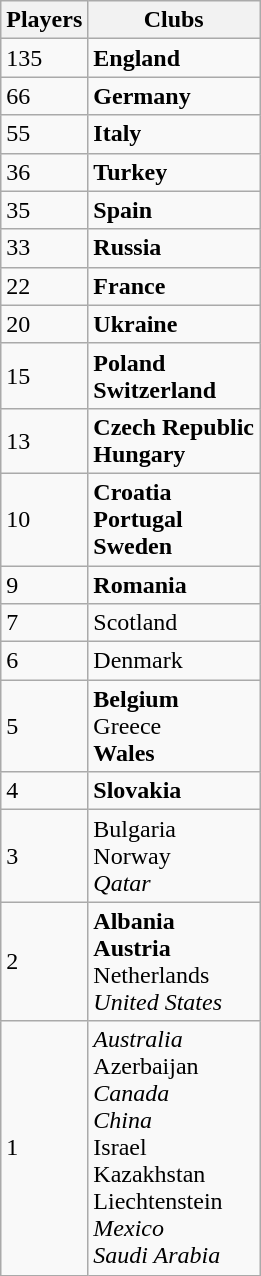<table class="wikitable">
<tr>
<th>Players</th>
<th>Clubs</th>
</tr>
<tr>
<td>135</td>
<td> <strong>England</strong></td>
</tr>
<tr>
<td>66</td>
<td> <strong>Germany</strong></td>
</tr>
<tr>
<td>55</td>
<td> <strong>Italy</strong></td>
</tr>
<tr>
<td>36</td>
<td> <strong>Turkey</strong></td>
</tr>
<tr>
<td>35</td>
<td> <strong>Spain</strong></td>
</tr>
<tr>
<td>33</td>
<td> <strong>Russia</strong></td>
</tr>
<tr>
<td>22</td>
<td> <strong>France</strong></td>
</tr>
<tr>
<td>20</td>
<td> <strong>Ukraine</strong></td>
</tr>
<tr>
<td>15</td>
<td> <strong>Poland</strong> <br>  <strong>Switzerland</strong></td>
</tr>
<tr>
<td>13</td>
<td> <strong>Czech Republic</strong> <br>  <strong>Hungary</strong></td>
</tr>
<tr>
<td>10</td>
<td> <strong>Croatia</strong> <br>  <strong>Portugal</strong> <br>  <strong>Sweden</strong></td>
</tr>
<tr>
<td>9</td>
<td> <strong>Romania</strong></td>
</tr>
<tr>
<td>7</td>
<td> Scotland</td>
</tr>
<tr>
<td>6</td>
<td> Denmark</td>
</tr>
<tr>
<td>5</td>
<td> <strong>Belgium</strong> <br>  Greece <br>  <strong>Wales</strong></td>
</tr>
<tr>
<td>4</td>
<td> <strong>Slovakia</strong></td>
</tr>
<tr>
<td>3</td>
<td> Bulgaria <br>  Norway <br>  <em>Qatar</em></td>
</tr>
<tr>
<td>2</td>
<td> <strong>Albania</strong> <br>  <strong>Austria</strong> <br>  Netherlands <br>  <em>United States</em></td>
</tr>
<tr>
<td>1</td>
<td> <em>Australia</em> <br>  Azerbaijan <br>  <em>Canada</em> <br> <em>China</em> <br>  Israel <br>  Kazakhstan <br> Liechtenstein <br>  <em>Mexico</em> <br>  <em>Saudi Arabia</em></td>
</tr>
</table>
